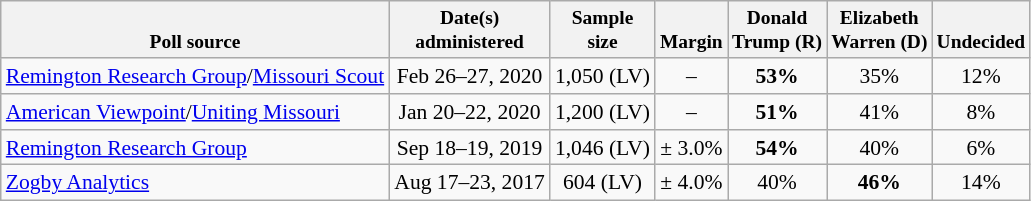<table class="wikitable" style="font-size:90%;text-align:center;">
<tr valign=bottom style="font-size:90%;">
<th>Poll source</th>
<th>Date(s)<br>administered</th>
<th>Sample<br>size</th>
<th>Margin<br></th>
<th>Donald<br>Trump (R)</th>
<th>Elizabeth<br>Warren (D)</th>
<th>Undecided</th>
</tr>
<tr>
<td style="text-align:left;"><a href='#'>Remington Research Group</a>/<a href='#'>Missouri Scout</a></td>
<td>Feb 26–27, 2020</td>
<td>1,050 (LV)</td>
<td>–</td>
<td><strong>53%</strong></td>
<td>35%</td>
<td>12%</td>
</tr>
<tr>
<td style="text-align:left;"><a href='#'>American Viewpoint</a>/<a href='#'>Uniting Missouri</a></td>
<td>Jan 20–22, 2020</td>
<td>1,200 (LV)</td>
<td>–</td>
<td><strong>51%</strong></td>
<td>41%</td>
<td>8%</td>
</tr>
<tr>
<td style="text-align:left;"><a href='#'>Remington Research Group</a></td>
<td>Sep 18–19, 2019</td>
<td>1,046 (LV)</td>
<td>± 3.0%</td>
<td><strong>54%</strong></td>
<td>40%</td>
<td>6%</td>
</tr>
<tr>
<td style="text-align:left;"><a href='#'>Zogby Analytics</a></td>
<td>Aug 17–23, 2017</td>
<td>604 (LV)</td>
<td>± 4.0%</td>
<td>40%</td>
<td><strong>46%</strong></td>
<td>14%</td>
</tr>
</table>
